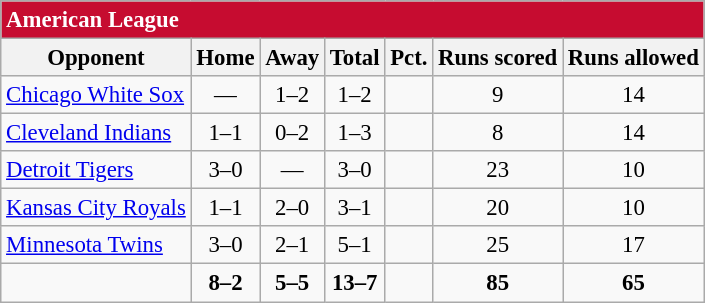<table class="wikitable" style="font-size: 95%; text-align: center">
<tr>
<td colspan="7" style="text-align:left; background:#c60c30;color:#fff"><strong>American League</strong></td>
</tr>
<tr>
<th>Opponent</th>
<th>Home</th>
<th>Away</th>
<th>Total</th>
<th>Pct.</th>
<th>Runs scored</th>
<th>Runs allowed</th>
</tr>
<tr>
<td style="text-align:left"><a href='#'>Chicago White Sox</a></td>
<td>—</td>
<td>1–2</td>
<td>1–2</td>
<td></td>
<td>9</td>
<td>14</td>
</tr>
<tr>
<td style="text-align:left"><a href='#'>Cleveland Indians</a></td>
<td>1–1</td>
<td>0–2</td>
<td>1–3</td>
<td></td>
<td>8</td>
<td>14</td>
</tr>
<tr>
<td style="text-align:left"><a href='#'>Detroit Tigers</a></td>
<td>3–0</td>
<td>—</td>
<td>3–0</td>
<td></td>
<td>23</td>
<td>10</td>
</tr>
<tr>
<td style="text-align:left"><a href='#'>Kansas City Royals</a></td>
<td>1–1</td>
<td>2–0</td>
<td>3–1</td>
<td></td>
<td>20</td>
<td>10</td>
</tr>
<tr>
<td style="text-align:left"><a href='#'>Minnesota Twins</a></td>
<td>3–0</td>
<td>2–1</td>
<td>5–1</td>
<td></td>
<td>25</td>
<td>17</td>
</tr>
<tr style="font-weight:bold">
<td></td>
<td>8–2</td>
<td>5–5</td>
<td>13–7</td>
<td></td>
<td>85</td>
<td>65</td>
</tr>
</table>
